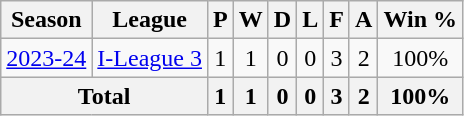<table class="wikitable" style="text-align: center">
<tr>
<th>Season</th>
<th>League</th>
<th>P</th>
<th>W</th>
<th>D</th>
<th>L</th>
<th>F</th>
<th>A</th>
<th>Win %</th>
</tr>
<tr>
<td align="left"><a href='#'>2023-24</a></td>
<td><a href='#'>I-League 3</a></td>
<td>1</td>
<td>1</td>
<td>0</td>
<td>0</td>
<td>3</td>
<td>2</td>
<td>100%</td>
</tr>
<tr>
<th colspan="2" align="left">Total</th>
<th>1</th>
<th>1</th>
<th>0</th>
<th>0</th>
<th>3</th>
<th>2</th>
<th>100%</th>
</tr>
</table>
